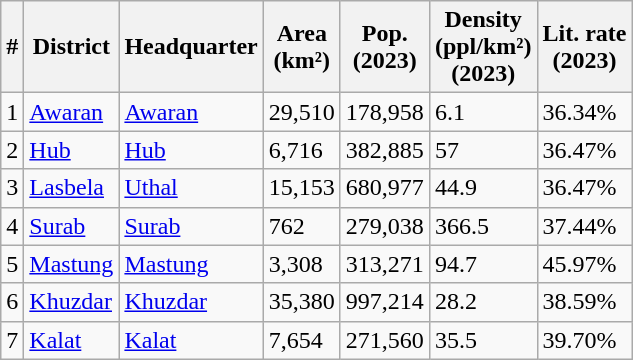<table class="wikitable sortable">
<tr>
<th>#</th>
<th>District</th>
<th>Headquarter</th>
<th>Area<br>(km²)</th>
<th>Pop.<br>(2023)</th>
<th>Density<br>(ppl/km²)<br>(2023)</th>
<th>Lit. rate<br>(2023)</th>
</tr>
<tr>
<td>1</td>
<td><a href='#'>Awaran</a></td>
<td><a href='#'>Awaran</a></td>
<td>29,510</td>
<td>178,958</td>
<td>6.1</td>
<td>36.34%</td>
</tr>
<tr>
<td>2</td>
<td><a href='#'>Hub</a></td>
<td><a href='#'>Hub</a></td>
<td>6,716</td>
<td>382,885</td>
<td>57</td>
<td>36.47%</td>
</tr>
<tr>
<td>3</td>
<td><a href='#'>Lasbela</a></td>
<td><a href='#'>Uthal</a></td>
<td>15,153</td>
<td>680,977</td>
<td>44.9</td>
<td>36.47%</td>
</tr>
<tr>
<td>4</td>
<td><a href='#'>Surab</a></td>
<td><a href='#'>Surab</a></td>
<td>762</td>
<td>279,038</td>
<td>366.5</td>
<td>37.44%</td>
</tr>
<tr>
<td>5</td>
<td><a href='#'>Mastung</a></td>
<td><a href='#'>Mastung</a></td>
<td>3,308</td>
<td>313,271</td>
<td>94.7</td>
<td>45.97%</td>
</tr>
<tr>
<td>6</td>
<td><a href='#'>Khuzdar</a></td>
<td><a href='#'>Khuzdar</a></td>
<td>35,380</td>
<td>997,214</td>
<td>28.2</td>
<td>38.59%</td>
</tr>
<tr>
<td>7</td>
<td><a href='#'>Kalat</a></td>
<td><a href='#'>Kalat</a></td>
<td>7,654</td>
<td>271,560</td>
<td>35.5</td>
<td>39.70%</td>
</tr>
</table>
